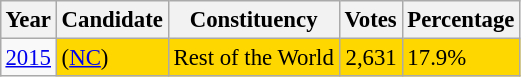<table class="wikitable" style="margin:0.5em ; font-size:95%">
<tr>
<th>Year</th>
<th>Candidate</th>
<th>Constituency</th>
<th>Votes</th>
<th>Percentage</th>
</tr>
<tr>
<td><a href='#'>2015</a></td>
<td bgcolor="gold"> (<a href='#'>NC</a>)</td>
<td bgcolor="gold">Rest of the World</td>
<td bgcolor="gold" align="right">2,631</td>
<td bgcolor="gold">17.9%</td>
</tr>
</table>
